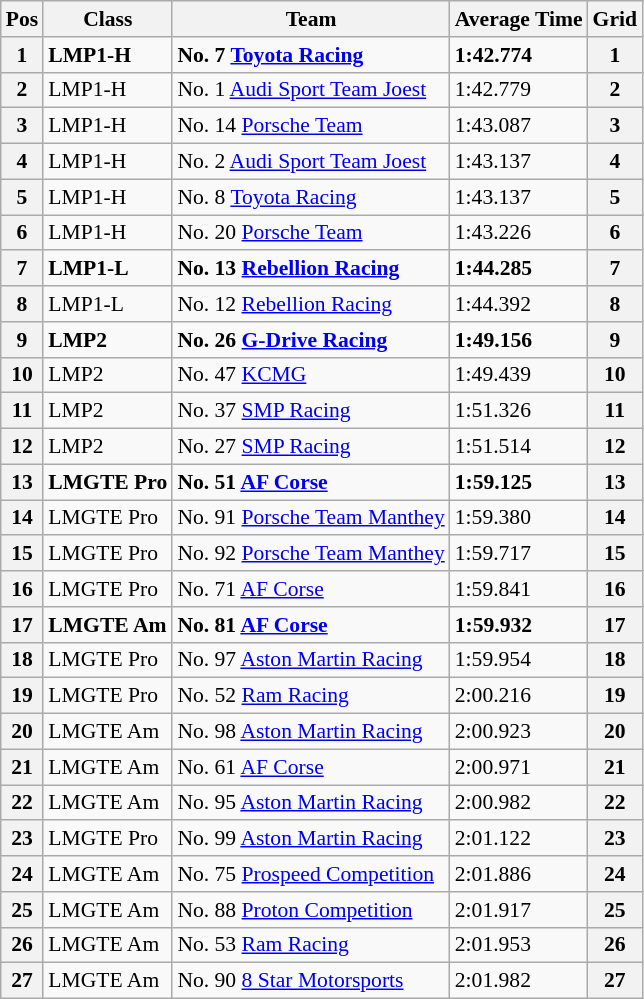<table class="wikitable" style="font-size: 90%;">
<tr>
<th>Pos</th>
<th>Class</th>
<th>Team</th>
<th>Average Time</th>
<th>Grid</th>
</tr>
<tr style="font-weight:bold">
<th>1</th>
<td>LMP1-H</td>
<td>No. 7 <a href='#'>Toyota Racing</a></td>
<td>1:42.774</td>
<th>1</th>
</tr>
<tr>
<th>2</th>
<td>LMP1-H</td>
<td>No. 1 <a href='#'>Audi Sport Team Joest</a></td>
<td>1:42.779</td>
<th>2</th>
</tr>
<tr>
<th>3</th>
<td>LMP1-H</td>
<td>No. 14 <a href='#'>Porsche Team</a></td>
<td>1:43.087</td>
<th>3</th>
</tr>
<tr>
<th>4</th>
<td>LMP1-H</td>
<td>No. 2 <a href='#'>Audi Sport Team Joest</a></td>
<td>1:43.137</td>
<th>4</th>
</tr>
<tr>
<th>5</th>
<td>LMP1-H</td>
<td>No. 8 <a href='#'>Toyota Racing</a></td>
<td>1:43.137</td>
<th>5</th>
</tr>
<tr>
<th>6</th>
<td>LMP1-H</td>
<td>No. 20 <a href='#'>Porsche Team</a></td>
<td>1:43.226</td>
<th>6</th>
</tr>
<tr style="font-weight:bold">
<th>7</th>
<td>LMP1-L</td>
<td>No. 13 <a href='#'>Rebellion Racing</a></td>
<td>1:44.285</td>
<th>7</th>
</tr>
<tr>
<th>8</th>
<td>LMP1-L</td>
<td>No. 12 <a href='#'>Rebellion Racing</a></td>
<td>1:44.392</td>
<th>8</th>
</tr>
<tr style="font-weight:bold">
<th>9</th>
<td>LMP2</td>
<td>No. 26 <a href='#'>G-Drive Racing</a></td>
<td>1:49.156</td>
<th>9</th>
</tr>
<tr>
<th>10</th>
<td>LMP2</td>
<td>No. 47 <a href='#'>KCMG</a></td>
<td>1:49.439</td>
<th>10</th>
</tr>
<tr>
<th>11</th>
<td>LMP2</td>
<td>No. 37 <a href='#'>SMP Racing</a></td>
<td>1:51.326</td>
<th>11</th>
</tr>
<tr>
<th>12</th>
<td>LMP2</td>
<td>No. 27 <a href='#'>SMP Racing</a></td>
<td>1:51.514</td>
<th>12</th>
</tr>
<tr style="font-weight:bold">
<th>13</th>
<td>LMGTE Pro</td>
<td>No. 51 <a href='#'>AF Corse</a></td>
<td>1:59.125</td>
<th>13</th>
</tr>
<tr>
<th>14</th>
<td>LMGTE Pro</td>
<td>No. 91 <a href='#'>Porsche Team Manthey</a></td>
<td>1:59.380</td>
<th>14</th>
</tr>
<tr>
<th>15</th>
<td>LMGTE Pro</td>
<td>No. 92 <a href='#'>Porsche Team Manthey</a></td>
<td>1:59.717</td>
<th>15</th>
</tr>
<tr>
<th>16</th>
<td>LMGTE Pro</td>
<td>No. 71 <a href='#'>AF Corse</a></td>
<td>1:59.841</td>
<th>16</th>
</tr>
<tr style="font-weight:bold">
<th>17</th>
<td>LMGTE Am</td>
<td>No. 81 <a href='#'>AF Corse</a></td>
<td>1:59.932</td>
<th>17</th>
</tr>
<tr>
<th>18</th>
<td>LMGTE Pro</td>
<td>No. 97 <a href='#'>Aston Martin Racing</a></td>
<td>1:59.954</td>
<th>18</th>
</tr>
<tr>
<th>19</th>
<td>LMGTE Pro</td>
<td>No. 52 <a href='#'>Ram Racing</a></td>
<td>2:00.216</td>
<th>19</th>
</tr>
<tr>
<th>20</th>
<td>LMGTE Am</td>
<td>No. 98 <a href='#'>Aston Martin Racing</a></td>
<td>2:00.923</td>
<th>20</th>
</tr>
<tr>
<th>21</th>
<td>LMGTE Am</td>
<td>No. 61 <a href='#'>AF Corse</a></td>
<td>2:00.971</td>
<th>21</th>
</tr>
<tr>
<th>22</th>
<td>LMGTE Am</td>
<td>No. 95 <a href='#'>Aston Martin Racing</a></td>
<td>2:00.982</td>
<th>22</th>
</tr>
<tr>
<th>23</th>
<td>LMGTE Pro</td>
<td>No. 99 <a href='#'>Aston Martin Racing</a></td>
<td>2:01.122</td>
<th>23</th>
</tr>
<tr>
<th>24</th>
<td>LMGTE Am</td>
<td>No. 75 <a href='#'>Prospeed Competition</a></td>
<td>2:01.886</td>
<th>24</th>
</tr>
<tr>
<th>25</th>
<td>LMGTE Am</td>
<td>No. 88 <a href='#'>Proton Competition</a></td>
<td>2:01.917</td>
<th>25</th>
</tr>
<tr>
<th>26</th>
<td>LMGTE Am</td>
<td>No. 53 <a href='#'>Ram Racing</a></td>
<td>2:01.953</td>
<th>26</th>
</tr>
<tr>
<th>27</th>
<td>LMGTE Am</td>
<td>No. 90 <a href='#'>8 Star Motorsports</a></td>
<td>2:01.982</td>
<th>27</th>
</tr>
</table>
